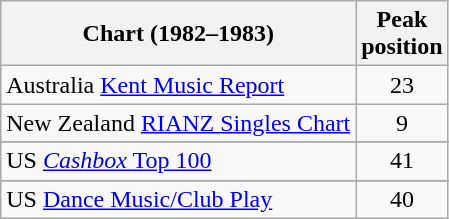<table class="wikitable sortable">
<tr>
<th>Chart (1982–1983)</th>
<th>Peak<br>position</th>
</tr>
<tr>
<td>Australia <a href='#'>Kent Music Report</a></td>
<td align="center">23</td>
</tr>
<tr>
<td>New Zealand <a href='#'>RIANZ Singles Chart</a></td>
<td align="center">9</td>
</tr>
<tr>
</tr>
<tr>
</tr>
<tr>
<td align="left">US <a href='#'><em>Cashbox</em> Top 100</a></td>
<td align="center">41</td>
</tr>
<tr>
</tr>
<tr>
<td>US <a href='#'>Dance Music/Club Play</a></td>
<td align="center">40</td>
</tr>
</table>
